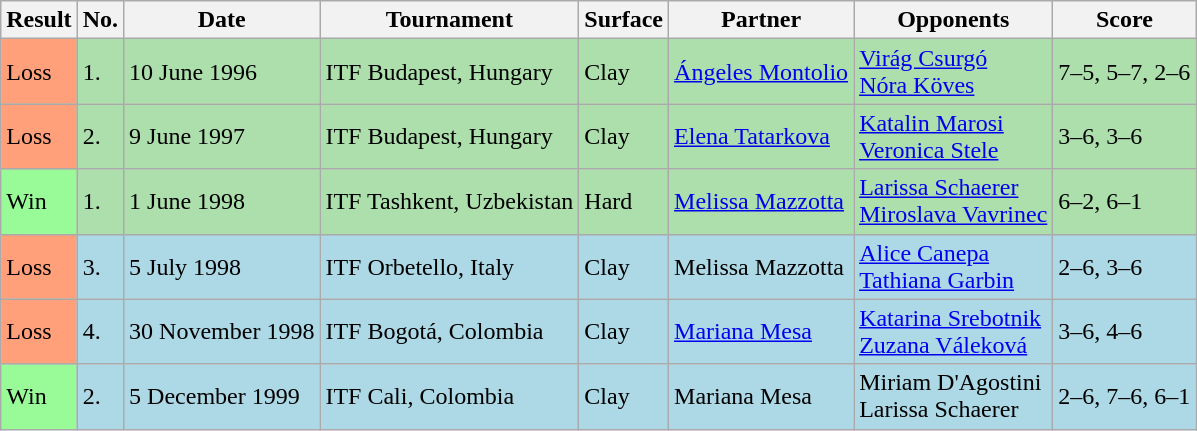<table class="sortable wikitable">
<tr>
<th>Result</th>
<th>No.</th>
<th>Date</th>
<th>Tournament</th>
<th>Surface</th>
<th>Partner</th>
<th>Opponents</th>
<th class="unsortable">Score</th>
</tr>
<tr style="background:#addfad;">
<td style="background:#ffa07a;">Loss</td>
<td>1.</td>
<td>10 June 1996</td>
<td>ITF Budapest, Hungary</td>
<td>Clay</td>
<td> <a href='#'>Ángeles Montolio</a></td>
<td> <a href='#'>Virág Csurgó</a> <br>  <a href='#'>Nóra Köves</a></td>
<td>7–5, 5–7, 2–6</td>
</tr>
<tr style="background:#addfad;">
<td style="background:#ffa07a;">Loss</td>
<td>2.</td>
<td>9 June 1997</td>
<td>ITF Budapest, Hungary</td>
<td>Clay</td>
<td> <a href='#'>Elena Tatarkova</a></td>
<td> <a href='#'>Katalin Marosi</a> <br>  <a href='#'>Veronica Stele</a></td>
<td>3–6, 3–6</td>
</tr>
<tr style="background:#addfad;">
<td style="background:#98fb98;">Win</td>
<td>1.</td>
<td>1 June 1998</td>
<td>ITF Tashkent, Uzbekistan</td>
<td>Hard</td>
<td> <a href='#'>Melissa Mazzotta</a></td>
<td> <a href='#'>Larissa Schaerer</a> <br>  <a href='#'>Miroslava Vavrinec</a></td>
<td>6–2, 6–1</td>
</tr>
<tr style="background:lightblue;">
<td style="background:#ffa07a;">Loss</td>
<td>3.</td>
<td>5 July 1998</td>
<td>ITF Orbetello, Italy</td>
<td>Clay</td>
<td> Melissa Mazzotta</td>
<td> <a href='#'>Alice Canepa</a> <br>  <a href='#'>Tathiana Garbin</a></td>
<td>2–6, 3–6</td>
</tr>
<tr style="background:lightblue;">
<td style="background:#ffa07a;">Loss</td>
<td>4.</td>
<td>30 November 1998</td>
<td>ITF Bogotá, Colombia</td>
<td>Clay</td>
<td> <a href='#'>Mariana Mesa</a></td>
<td> <a href='#'>Katarina Srebotnik</a> <br>  <a href='#'>Zuzana Váleková</a></td>
<td>3–6, 4–6</td>
</tr>
<tr style="background:lightblue;">
<td style="background:#98fb98;">Win</td>
<td>2.</td>
<td>5 December 1999</td>
<td>ITF Cali, Colombia</td>
<td>Clay</td>
<td> Mariana Mesa</td>
<td> Miriam D'Agostini <br>  Larissa Schaerer</td>
<td>2–6, 7–6, 6–1</td>
</tr>
</table>
